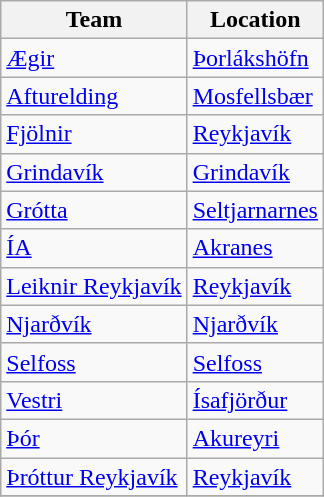<table class="wikitable sortable">
<tr>
<th>Team</th>
<th>Location</th>
</tr>
<tr>
<td><a href='#'>Ægir</a></td>
<td><a href='#'>Þorlákshöfn</a></td>
</tr>
<tr>
<td><a href='#'>Afturelding</a></td>
<td><a href='#'>Mosfellsbær</a></td>
</tr>
<tr>
<td><a href='#'>Fjölnir</a></td>
<td><a href='#'>Reykjavík</a></td>
</tr>
<tr>
<td><a href='#'>Grindavík</a></td>
<td><a href='#'>Grindavík</a></td>
</tr>
<tr>
<td><a href='#'>Grótta</a></td>
<td><a href='#'>Seltjarnarnes</a></td>
</tr>
<tr>
<td><a href='#'>ÍA</a></td>
<td><a href='#'>Akranes</a></td>
</tr>
<tr>
<td><a href='#'>Leiknir Reykjavík</a></td>
<td><a href='#'>Reykjavík</a></td>
</tr>
<tr>
<td><a href='#'>Njarðvík</a></td>
<td><a href='#'>Njarðvík</a></td>
</tr>
<tr>
<td><a href='#'>Selfoss</a></td>
<td><a href='#'>Selfoss</a></td>
</tr>
<tr>
<td><a href='#'>Vestri</a></td>
<td><a href='#'>Ísafjörður</a></td>
</tr>
<tr>
<td><a href='#'>Þór</a></td>
<td><a href='#'>Akureyri</a></td>
</tr>
<tr>
<td><a href='#'>Þróttur Reykjavík</a></td>
<td><a href='#'>Reykjavík</a></td>
</tr>
<tr>
</tr>
</table>
